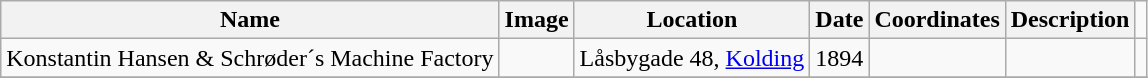<table class="wikitable sortable">
<tr>
<th>Name</th>
<th>Image</th>
<th>Location</th>
<th>Date</th>
<th>Coordinates</th>
<th>Description</th>
</tr>
<tr>
<td>Konstantin Hansen & Schrøder´s Machine Factory</td>
<td></td>
<td>Låsbygade 48, <a href='#'>Kolding</a></td>
<td>1894</td>
<td></td>
<td></td>
<td></td>
</tr>
<tr>
</tr>
</table>
